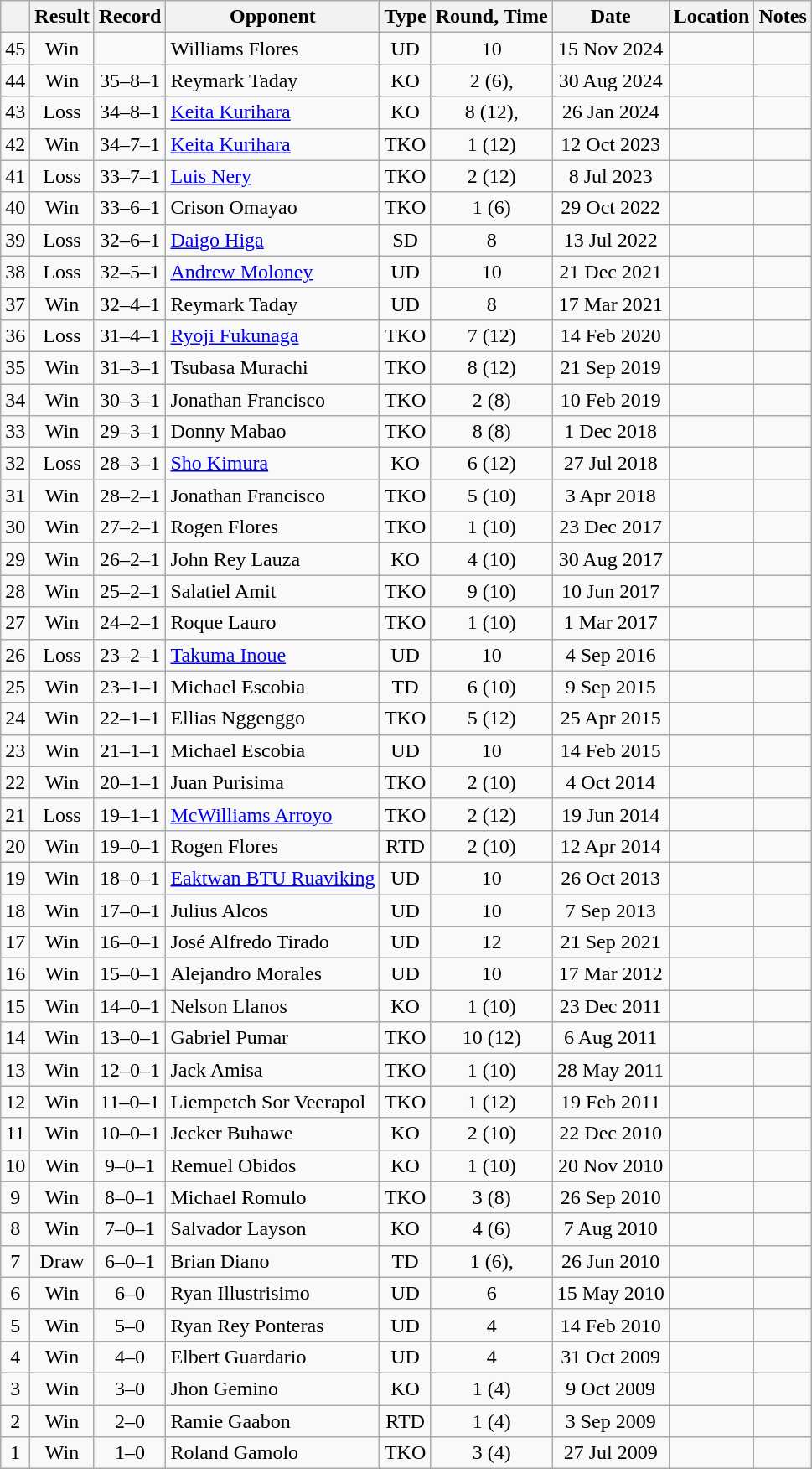<table class="wikitable" style="text-align:center">
<tr>
<th></th>
<th>Result</th>
<th>Record</th>
<th>Opponent</th>
<th>Type</th>
<th>Round, Time</th>
<th>Date</th>
<th>Location</th>
<th>Notes</th>
</tr>
<tr>
<td>45</td>
<td>Win</td>
<td></td>
<td align=left>Williams Flores</td>
<td>UD</td>
<td>10</td>
<td>15 Nov 2024</td>
<td align=left></td>
<td align=left></td>
</tr>
<tr>
<td>44</td>
<td>Win</td>
<td>35–8–1</td>
<td align=left>Reymark Taday</td>
<td>KO</td>
<td>2 (6), </td>
<td>30 Aug 2024</td>
<td align=left></td>
<td></td>
</tr>
<tr>
<td>43</td>
<td>Loss</td>
<td>34–8–1</td>
<td align=left><a href='#'>Keita Kurihara</a></td>
<td>KO</td>
<td>8 (12), </td>
<td>26 Jan 2024</td>
<td align=left></td>
<td align=left></td>
</tr>
<tr>
<td>42</td>
<td>Win</td>
<td>34–7–1</td>
<td align=left><a href='#'>Keita Kurihara</a></td>
<td>TKO</td>
<td>1 (12) </td>
<td>12 Oct 2023</td>
<td align=left></td>
<td align=left></td>
</tr>
<tr>
<td>41</td>
<td>Loss</td>
<td>33–7–1</td>
<td align=left><a href='#'>Luis Nery</a></td>
<td>TKO</td>
<td>2 (12) </td>
<td>8 Jul 2023</td>
<td align=left></td>
<td></td>
</tr>
<tr>
<td>40</td>
<td>Win</td>
<td>33–6–1</td>
<td align=left>Crison Omayao</td>
<td>TKO</td>
<td>1 (6) </td>
<td>29 Oct 2022</td>
<td align=left></td>
<td></td>
</tr>
<tr>
<td>39</td>
<td>Loss</td>
<td>32–6–1</td>
<td align=left><a href='#'>Daigo Higa</a></td>
<td>SD</td>
<td>8</td>
<td>13 Jul 2022</td>
<td align=left></td>
<td></td>
</tr>
<tr>
<td>38</td>
<td>Loss</td>
<td>32–5–1</td>
<td align=left><a href='#'>Andrew Moloney</a></td>
<td>UD</td>
<td>10</td>
<td>21 Dec 2021</td>
<td align=left></td>
<td align=left></td>
</tr>
<tr>
<td>37</td>
<td>Win</td>
<td>32–4–1</td>
<td align=left>Reymark Taday</td>
<td>UD</td>
<td>8</td>
<td>17 Mar 2021</td>
<td align=left></td>
<td></td>
</tr>
<tr>
<td>36</td>
<td>Loss</td>
<td>31–4–1</td>
<td align=left><a href='#'>Ryoji Fukunaga</a></td>
<td>TKO</td>
<td>7 (12) </td>
<td>14 Feb 2020</td>
<td align=left></td>
<td align=left></td>
</tr>
<tr>
<td>35</td>
<td>Win</td>
<td>31–3–1</td>
<td align=left>Tsubasa Murachi</td>
<td>TKO</td>
<td>8 (12) </td>
<td>21 Sep 2019</td>
<td align=left></td>
<td align=left></td>
</tr>
<tr>
<td>34</td>
<td>Win</td>
<td>30–3–1</td>
<td align=left>Jonathan Francisco</td>
<td>TKO</td>
<td>2 (8) </td>
<td>10 Feb 2019</td>
<td align=left></td>
<td></td>
</tr>
<tr>
<td>33</td>
<td>Win</td>
<td>29–3–1</td>
<td align=left>Donny Mabao</td>
<td>TKO</td>
<td>8 (8) </td>
<td>1 Dec 2018</td>
<td align=left></td>
<td></td>
</tr>
<tr>
<td>32</td>
<td>Loss</td>
<td>28–3–1</td>
<td align=left><a href='#'>Sho Kimura</a></td>
<td>KO</td>
<td>6 (12) </td>
<td>27 Jul 2018</td>
<td align=left></td>
<td align=left></td>
</tr>
<tr>
<td>31</td>
<td>Win</td>
<td>28–2–1</td>
<td align=left>Jonathan Francisco</td>
<td>TKO</td>
<td>5 (10) </td>
<td>3 Apr 2018</td>
<td align=left></td>
<td></td>
</tr>
<tr>
<td>30</td>
<td>Win</td>
<td>27–2–1</td>
<td align=left>Rogen Flores</td>
<td>TKO</td>
<td>1 (10) </td>
<td>23 Dec 2017</td>
<td align=left></td>
<td></td>
</tr>
<tr>
<td>29</td>
<td>Win</td>
<td>26–2–1</td>
<td align=left>John Rey Lauza</td>
<td>KO</td>
<td>4 (10) </td>
<td>30 Aug 2017</td>
<td align=left></td>
<td></td>
</tr>
<tr>
<td>28</td>
<td>Win</td>
<td>25–2–1</td>
<td align=left>Salatiel Amit</td>
<td>TKO</td>
<td>9 (10) </td>
<td>10 Jun 2017</td>
<td align=left></td>
<td></td>
</tr>
<tr>
<td>27</td>
<td>Win</td>
<td>24–2–1</td>
<td align=left>Roque Lauro</td>
<td>TKO</td>
<td>1 (10) </td>
<td>1 Mar 2017</td>
<td align=left></td>
<td></td>
</tr>
<tr>
<td>26</td>
<td>Loss</td>
<td>23–2–1</td>
<td align=left><a href='#'>Takuma Inoue</a></td>
<td>UD</td>
<td>10</td>
<td>4 Sep 2016</td>
<td align=left></td>
<td></td>
</tr>
<tr>
<td>25</td>
<td>Win</td>
<td>23–1–1</td>
<td align=left>Michael Escobia</td>
<td>TD</td>
<td>6 (10) </td>
<td>9 Sep 2015</td>
<td align=left></td>
<td align=left></td>
</tr>
<tr>
<td>24</td>
<td>Win</td>
<td>22–1–1</td>
<td align=left>Ellias Nggenggo</td>
<td>TKO</td>
<td>5 (12)</td>
<td>25 Apr 2015</td>
<td align=left></td>
<td align=left></td>
</tr>
<tr>
<td>23</td>
<td>Win</td>
<td>21–1–1</td>
<td align=left>Michael Escobia</td>
<td>UD</td>
<td>10</td>
<td>14 Feb 2015</td>
<td align=left></td>
<td></td>
</tr>
<tr>
<td>22</td>
<td>Win</td>
<td>20–1–1</td>
<td align=left>Juan Purisima</td>
<td>TKO</td>
<td>2 (10) </td>
<td>4 Oct 2014</td>
<td align=left></td>
<td></td>
</tr>
<tr>
<td>21</td>
<td>Loss</td>
<td>19–1–1</td>
<td align=left><a href='#'>McWilliams Arroyo</a></td>
<td>TKO</td>
<td>2 (12) </td>
<td>19 Jun 2014</td>
<td align=left></td>
<td></td>
</tr>
<tr>
<td>20</td>
<td>Win</td>
<td>19–0–1</td>
<td align=left>Rogen Flores</td>
<td>RTD</td>
<td>2 (10)</td>
<td>12 Apr 2014</td>
<td align=left></td>
<td></td>
</tr>
<tr>
<td>19</td>
<td>Win</td>
<td>18–0–1</td>
<td align=left><a href='#'>Eaktwan BTU Ruaviking</a></td>
<td>UD</td>
<td>10</td>
<td>26 Oct 2013</td>
<td align=left></td>
<td></td>
</tr>
<tr>
<td>18</td>
<td>Win</td>
<td>17–0–1</td>
<td align=left>Julius Alcos</td>
<td>UD</td>
<td>10</td>
<td>7 Sep 2013</td>
<td align=left></td>
<td></td>
</tr>
<tr>
<td>17</td>
<td>Win</td>
<td>16–0–1</td>
<td align=left>José Alfredo Tirado</td>
<td>UD</td>
<td>12</td>
<td>21 Sep 2021</td>
<td align=left></td>
<td></td>
</tr>
<tr>
<td>16</td>
<td>Win</td>
<td>15–0–1</td>
<td align=left>Alejandro Morales</td>
<td>UD</td>
<td>10</td>
<td>17 Mar 2012</td>
<td align=left></td>
<td align=left></td>
</tr>
<tr>
<td>15</td>
<td>Win</td>
<td>14–0–1</td>
<td align=left>Nelson Llanos</td>
<td>KO</td>
<td>1 (10) </td>
<td>23 Dec 2011</td>
<td align=left></td>
<td></td>
</tr>
<tr>
<td>14</td>
<td>Win</td>
<td>13–0–1</td>
<td align=left>Gabriel Pumar</td>
<td>TKO</td>
<td>10 (12) </td>
<td>6 Aug 2011</td>
<td align=left></td>
<td align=left></td>
</tr>
<tr>
<td>13</td>
<td>Win</td>
<td>12–0–1</td>
<td align=left>Jack Amisa</td>
<td>TKO</td>
<td>1 (10) </td>
<td>28 May 2011</td>
<td align=left></td>
<td></td>
</tr>
<tr>
<td>12</td>
<td>Win</td>
<td>11–0–1</td>
<td align=left>Liempetch Sor Veerapol</td>
<td>TKO</td>
<td>1 (12) </td>
<td>19 Feb 2011</td>
<td align=left></td>
<td align=left></td>
</tr>
<tr>
<td>11</td>
<td>Win</td>
<td>10–0–1</td>
<td align=left>Jecker Buhawe</td>
<td>KO</td>
<td>2 (10) </td>
<td>22 Dec 2010</td>
<td align=left></td>
<td align=left></td>
</tr>
<tr>
<td>10</td>
<td>Win</td>
<td>9–0–1</td>
<td align=left>Remuel Obidos</td>
<td>KO</td>
<td>1 (10) </td>
<td>20 Nov 2010</td>
<td align=left></td>
<td align=left></td>
</tr>
<tr>
<td>9</td>
<td>Win</td>
<td>8–0–1</td>
<td align=left>Michael Romulo</td>
<td>TKO</td>
<td>3 (8) </td>
<td>26 Sep 2010</td>
<td align=left></td>
<td></td>
</tr>
<tr>
<td>8</td>
<td>Win</td>
<td>7–0–1</td>
<td align=left>Salvador Layson</td>
<td>KO</td>
<td>4 (6) </td>
<td>7 Aug 2010</td>
<td align=left></td>
<td></td>
</tr>
<tr>
<td>7</td>
<td>Draw</td>
<td>6–0–1</td>
<td align=left>Brian Diano</td>
<td>TD</td>
<td>1 (6), </td>
<td>26 Jun 2010</td>
<td align=left></td>
<td align=left></td>
</tr>
<tr>
<td>6</td>
<td>Win</td>
<td>6–0</td>
<td align=left>Ryan Illustrisimo</td>
<td>UD</td>
<td>6</td>
<td>15 May 2010</td>
<td align=left></td>
<td></td>
</tr>
<tr>
<td>5</td>
<td>Win</td>
<td>5–0</td>
<td align=left>Ryan Rey Ponteras</td>
<td>UD</td>
<td>4</td>
<td>14 Feb 2010</td>
<td align=left></td>
<td></td>
</tr>
<tr>
<td>4</td>
<td>Win</td>
<td>4–0</td>
<td align=left>Elbert Guardario</td>
<td>UD</td>
<td>4</td>
<td>31 Oct 2009</td>
<td align=left></td>
<td></td>
</tr>
<tr>
<td>3</td>
<td>Win</td>
<td>3–0</td>
<td align=left>Jhon Gemino</td>
<td>KO</td>
<td>1 (4) </td>
<td>9 Oct 2009</td>
<td align=left></td>
<td></td>
</tr>
<tr>
<td>2</td>
<td>Win</td>
<td>2–0</td>
<td align=left>Ramie Gaabon</td>
<td>RTD</td>
<td>1 (4)</td>
<td>3 Sep 2009</td>
<td align=left></td>
<td></td>
</tr>
<tr>
<td>1</td>
<td>Win</td>
<td>1–0</td>
<td align=left>Roland Gamolo</td>
<td>TKO</td>
<td>3 (4) </td>
<td>27 Jul 2009</td>
<td align=left></td>
<td></td>
</tr>
</table>
